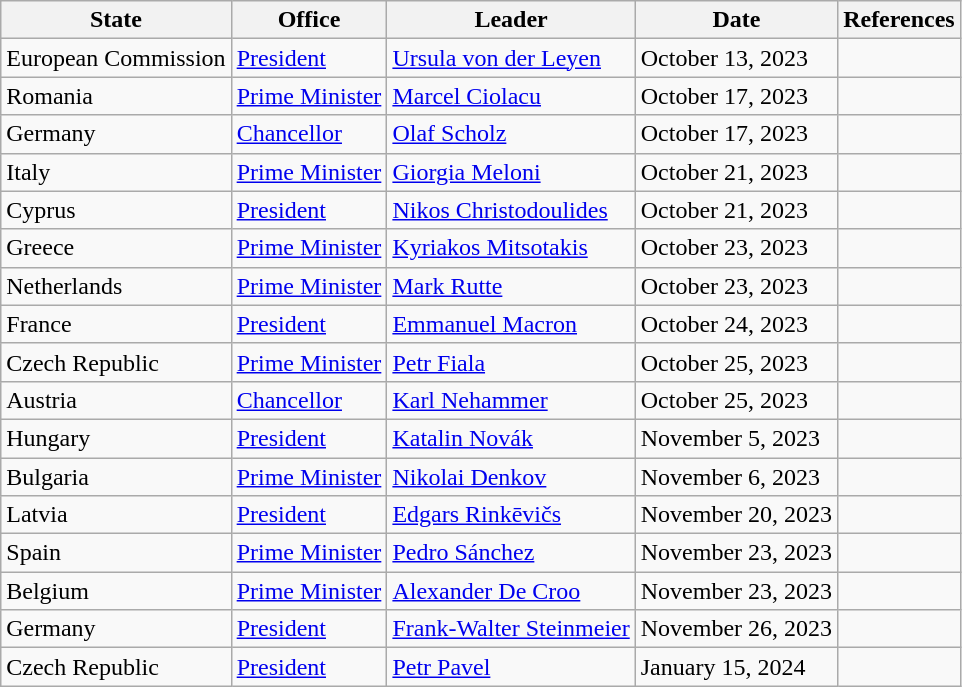<table class="wikitable sortable">
<tr>
<th>State</th>
<th>Office</th>
<th>Leader</th>
<th>Date</th>
<th>References</th>
</tr>
<tr>
<td> European Commission</td>
<td><a href='#'>President</a></td>
<td><a href='#'>Ursula von der Leyen</a></td>
<td>October 13, 2023</td>
<td></td>
</tr>
<tr>
<td> Romania</td>
<td><a href='#'>Prime Minister</a></td>
<td><a href='#'>Marcel Ciolacu</a></td>
<td>October 17, 2023</td>
<td></td>
</tr>
<tr>
<td> Germany</td>
<td><a href='#'>Chancellor</a></td>
<td><a href='#'>Olaf Scholz</a></td>
<td>October 17, 2023</td>
<td></td>
</tr>
<tr>
<td> Italy</td>
<td><a href='#'>Prime Minister</a></td>
<td><a href='#'>Giorgia Meloni</a></td>
<td>October 21, 2023</td>
<td></td>
</tr>
<tr>
<td> Cyprus</td>
<td><a href='#'>President</a></td>
<td><a href='#'>Nikos Christodoulides</a></td>
<td>October 21, 2023</td>
<td></td>
</tr>
<tr>
<td> Greece</td>
<td><a href='#'>Prime Minister</a></td>
<td><a href='#'>Kyriakos Mitsotakis</a></td>
<td>October 23, 2023</td>
<td></td>
</tr>
<tr>
<td> Netherlands</td>
<td><a href='#'>Prime Minister</a></td>
<td><a href='#'>Mark Rutte</a></td>
<td>October 23, 2023</td>
<td></td>
</tr>
<tr>
<td> France</td>
<td><a href='#'>President</a></td>
<td><a href='#'>Emmanuel Macron</a></td>
<td>October 24, 2023</td>
<td></td>
</tr>
<tr>
<td> Czech Republic</td>
<td><a href='#'>Prime Minister</a></td>
<td><a href='#'>Petr Fiala</a></td>
<td>October 25, 2023</td>
<td></td>
</tr>
<tr>
<td> Austria</td>
<td><a href='#'>Chancellor</a></td>
<td><a href='#'>Karl Nehammer</a></td>
<td>October 25, 2023</td>
<td></td>
</tr>
<tr>
<td> Hungary</td>
<td><a href='#'>President</a></td>
<td><a href='#'>Katalin Novák</a></td>
<td>November 5, 2023</td>
<td></td>
</tr>
<tr>
<td> Bulgaria</td>
<td><a href='#'>Prime Minister</a></td>
<td><a href='#'>Nikolai Denkov</a></td>
<td>November 6, 2023</td>
<td></td>
</tr>
<tr>
<td> Latvia</td>
<td><a href='#'>President</a></td>
<td><a href='#'>Edgars Rinkēvičs</a></td>
<td>November 20, 2023</td>
<td></td>
</tr>
<tr>
<td> Spain</td>
<td><a href='#'>Prime Minister</a></td>
<td><a href='#'>Pedro Sánchez</a></td>
<td>November 23, 2023</td>
<td></td>
</tr>
<tr>
<td> Belgium</td>
<td><a href='#'>Prime Minister</a></td>
<td><a href='#'>Alexander De Croo</a></td>
<td>November 23, 2023</td>
<td></td>
</tr>
<tr>
<td> Germany</td>
<td><a href='#'>President</a></td>
<td><a href='#'>Frank-Walter Steinmeier</a></td>
<td>November 26, 2023</td>
<td></td>
</tr>
<tr>
<td> Czech Republic</td>
<td><a href='#'>President</a></td>
<td><a href='#'>Petr Pavel</a></td>
<td>January 15, 2024</td>
<td></td>
</tr>
</table>
